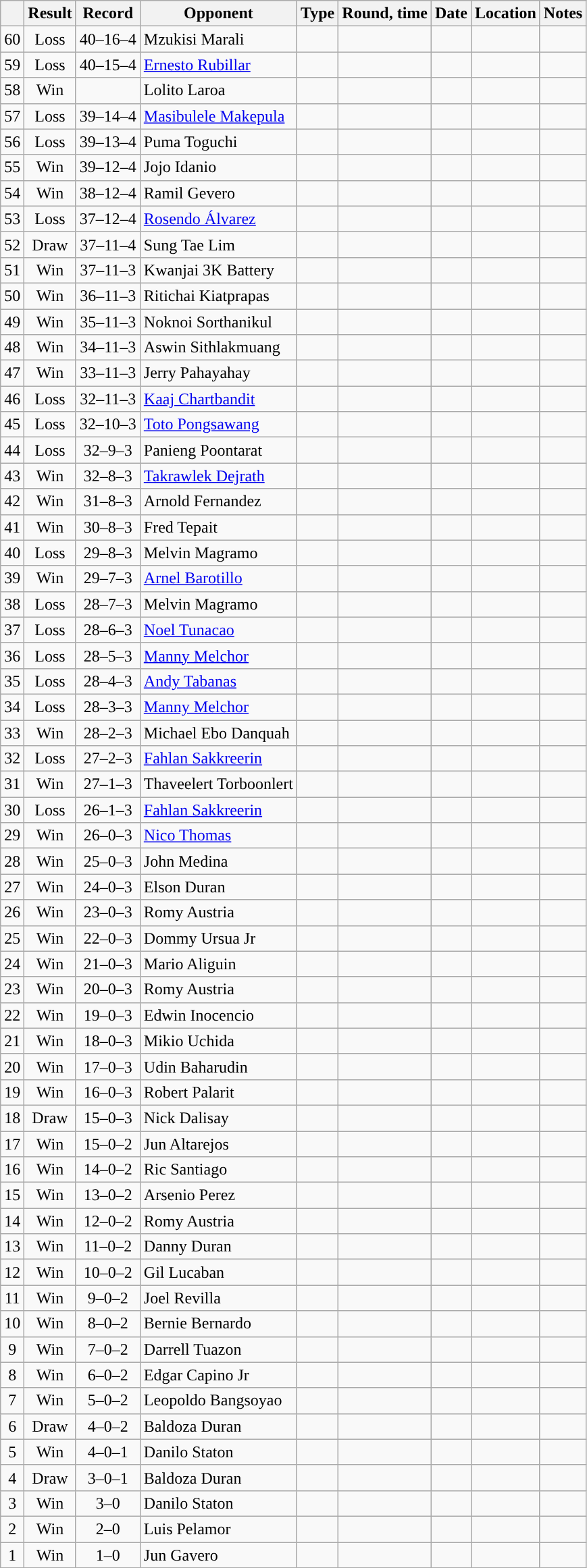<table class="wikitable" style="text-align:center">
<tr>
<th></th>
<th>Result</th>
<th>Record</th>
<th>Opponent</th>
<th>Type</th>
<th>Round, time</th>
<th>Date</th>
<th>Location</th>
<th>Notes</th>
</tr>
<tr>
<td>60</td>
<td>Loss</td>
<td>40–16–4</td>
<td align=left>Mzukisi Marali</td>
<td></td>
<td></td>
<td></td>
<td align=left></td>
<td align=left></td>
</tr>
<tr>
<td>59</td>
<td>Loss</td>
<td>40–15–4</td>
<td align=left><a href='#'>Ernesto Rubillar</a></td>
<td></td>
<td></td>
<td></td>
<td align=left></td>
<td align=left></td>
</tr>
<tr>
<td>58</td>
<td>Win</td>
<td></td>
<td align=left>Lolito Laroa</td>
<td></td>
<td></td>
<td></td>
<td align=left></td>
<td align=left></td>
</tr>
<tr>
<td>57</td>
<td>Loss</td>
<td>39–14–4</td>
<td align=left><a href='#'>Masibulele Makepula</a></td>
<td></td>
<td></td>
<td></td>
<td align=left></td>
<td align=left></td>
</tr>
<tr>
<td>56</td>
<td>Loss</td>
<td>39–13–4</td>
<td align=left>Puma Toguchi</td>
<td></td>
<td></td>
<td></td>
<td align=left></td>
<td align=left></td>
</tr>
<tr>
<td>55</td>
<td>Win</td>
<td>39–12–4</td>
<td align=left>Jojo Idanio</td>
<td></td>
<td></td>
<td></td>
<td align=left></td>
<td align=left></td>
</tr>
<tr>
<td>54</td>
<td>Win</td>
<td>38–12–4</td>
<td align=left>Ramil Gevero</td>
<td></td>
<td></td>
<td></td>
<td align=left></td>
<td align=left></td>
</tr>
<tr>
<td>53</td>
<td>Loss</td>
<td>37–12–4</td>
<td align=left><a href='#'>Rosendo Álvarez</a></td>
<td></td>
<td></td>
<td></td>
<td align=left></td>
<td align=left></td>
</tr>
<tr>
<td>52</td>
<td>Draw</td>
<td>37–11–4</td>
<td align=left>Sung Tae Lim</td>
<td></td>
<td></td>
<td></td>
<td align=left></td>
<td align=left></td>
</tr>
<tr>
<td>51</td>
<td>Win</td>
<td>37–11–3</td>
<td align=left>Kwanjai 3K Battery</td>
<td></td>
<td></td>
<td></td>
<td align=left></td>
<td align=left></td>
</tr>
<tr>
<td>50</td>
<td>Win</td>
<td>36–11–3</td>
<td align=left>Ritichai Kiatprapas</td>
<td></td>
<td></td>
<td></td>
<td align=left></td>
<td align=left></td>
</tr>
<tr>
<td>49</td>
<td>Win</td>
<td>35–11–3</td>
<td align=left>Noknoi Sorthanikul</td>
<td></td>
<td></td>
<td></td>
<td align=left></td>
<td align=left></td>
</tr>
<tr>
<td>48</td>
<td>Win</td>
<td>34–11–3</td>
<td align=left>Aswin Sithlakmuang</td>
<td></td>
<td></td>
<td></td>
<td align=left></td>
<td align=left></td>
</tr>
<tr>
<td>47</td>
<td>Win</td>
<td>33–11–3</td>
<td align=left>Jerry Pahayahay</td>
<td></td>
<td></td>
<td></td>
<td align=left></td>
<td align=left></td>
</tr>
<tr>
<td>46</td>
<td>Loss</td>
<td>32–11–3</td>
<td align=left><a href='#'>Kaaj Chartbandit</a></td>
<td></td>
<td></td>
<td></td>
<td align=left></td>
<td align=left></td>
</tr>
<tr>
<td>45</td>
<td>Loss</td>
<td>32–10–3</td>
<td align=left><a href='#'>Toto Pongsawang</a></td>
<td></td>
<td></td>
<td></td>
<td align=left></td>
<td align=left></td>
</tr>
<tr>
<td>44</td>
<td>Loss</td>
<td>32–9–3</td>
<td align=left>Panieng Poontarat</td>
<td></td>
<td></td>
<td></td>
<td align=left></td>
<td align=left></td>
</tr>
<tr>
<td>43</td>
<td>Win</td>
<td>32–8–3</td>
<td align=left><a href='#'>Takrawlek Dejrath</a></td>
<td></td>
<td></td>
<td></td>
<td align=left></td>
<td align=left></td>
</tr>
<tr>
<td>42</td>
<td>Win</td>
<td>31–8–3</td>
<td align=left>Arnold Fernandez</td>
<td></td>
<td></td>
<td></td>
<td align=left></td>
<td align=left></td>
</tr>
<tr>
<td>41</td>
<td>Win</td>
<td>30–8–3</td>
<td align=left>Fred Tepait</td>
<td></td>
<td></td>
<td></td>
<td align=left></td>
<td align=left></td>
</tr>
<tr>
<td>40</td>
<td>Loss</td>
<td>29–8–3</td>
<td align=left>Melvin Magramo</td>
<td></td>
<td></td>
<td></td>
<td align=left></td>
<td align=left></td>
</tr>
<tr>
<td>39</td>
<td>Win</td>
<td>29–7–3</td>
<td align=left><a href='#'>Arnel Barotillo</a></td>
<td></td>
<td></td>
<td></td>
<td align=left></td>
<td align=left></td>
</tr>
<tr>
<td>38</td>
<td>Loss</td>
<td>28–7–3</td>
<td align=left>Melvin Magramo</td>
<td></td>
<td></td>
<td></td>
<td align=left></td>
<td align=left></td>
</tr>
<tr>
<td>37</td>
<td>Loss</td>
<td>28–6–3</td>
<td align=left><a href='#'>Noel Tunacao</a></td>
<td></td>
<td></td>
<td></td>
<td align=left></td>
<td align=left></td>
</tr>
<tr>
<td>36</td>
<td>Loss</td>
<td>28–5–3</td>
<td align=left><a href='#'>Manny Melchor</a></td>
<td></td>
<td></td>
<td></td>
<td align=left></td>
<td align=left></td>
</tr>
<tr>
<td>35</td>
<td>Loss</td>
<td>28–4–3</td>
<td align=left><a href='#'>Andy Tabanas</a></td>
<td></td>
<td></td>
<td></td>
<td align=left></td>
<td align=left></td>
</tr>
<tr>
<td>34</td>
<td>Loss</td>
<td>28–3–3</td>
<td align=left><a href='#'>Manny Melchor</a></td>
<td></td>
<td></td>
<td></td>
<td align=left></td>
<td align=left></td>
</tr>
<tr>
<td>33</td>
<td>Win</td>
<td>28–2–3</td>
<td align=left>Michael Ebo Danquah</td>
<td></td>
<td></td>
<td></td>
<td align=left></td>
<td align=left></td>
</tr>
<tr>
<td>32</td>
<td>Loss</td>
<td>27–2–3</td>
<td align=left><a href='#'>Fahlan Sakkreerin</a></td>
<td></td>
<td></td>
<td></td>
<td align=left></td>
<td align=left></td>
</tr>
<tr>
<td>31</td>
<td>Win</td>
<td>27–1–3</td>
<td align=left>Thaveelert Torboonlert</td>
<td></td>
<td></td>
<td></td>
<td align=left></td>
<td align=left></td>
</tr>
<tr>
<td>30</td>
<td>Loss</td>
<td>26–1–3</td>
<td align=left><a href='#'>Fahlan Sakkreerin</a></td>
<td></td>
<td></td>
<td></td>
<td align=left></td>
<td align=left></td>
</tr>
<tr>
<td>29</td>
<td>Win</td>
<td>26–0–3</td>
<td align=left><a href='#'>Nico Thomas</a></td>
<td></td>
<td></td>
<td></td>
<td align=left></td>
<td align=left></td>
</tr>
<tr>
<td>28</td>
<td>Win</td>
<td>25–0–3</td>
<td align=left>John Medina</td>
<td></td>
<td></td>
<td></td>
<td align=left></td>
<td align=left></td>
</tr>
<tr>
<td>27</td>
<td>Win</td>
<td>24–0–3</td>
<td align=left>Elson Duran</td>
<td></td>
<td></td>
<td></td>
<td align=left></td>
<td align=left></td>
</tr>
<tr>
<td>26</td>
<td>Win</td>
<td>23–0–3</td>
<td align=left>Romy Austria</td>
<td></td>
<td></td>
<td></td>
<td align=left></td>
<td align=left></td>
</tr>
<tr>
<td>25</td>
<td>Win</td>
<td>22–0–3</td>
<td align=left>Dommy Ursua Jr</td>
<td></td>
<td></td>
<td></td>
<td align=left></td>
<td align=left></td>
</tr>
<tr>
<td>24</td>
<td>Win</td>
<td>21–0–3</td>
<td align=left>Mario Aliguin</td>
<td></td>
<td></td>
<td></td>
<td align=left></td>
<td align=left></td>
</tr>
<tr>
<td>23</td>
<td>Win</td>
<td>20–0–3</td>
<td align=left>Romy Austria</td>
<td></td>
<td></td>
<td></td>
<td align=left></td>
<td align=left></td>
</tr>
<tr>
<td>22</td>
<td>Win</td>
<td>19–0–3</td>
<td align=left>Edwin Inocencio</td>
<td></td>
<td></td>
<td></td>
<td align=left></td>
<td align=left></td>
</tr>
<tr>
<td>21</td>
<td>Win</td>
<td>18–0–3</td>
<td align=left>Mikio Uchida</td>
<td></td>
<td></td>
<td></td>
<td align=left></td>
<td align=left></td>
</tr>
<tr>
<td>20</td>
<td>Win</td>
<td>17–0–3</td>
<td align=left>Udin Baharudin</td>
<td></td>
<td></td>
<td></td>
<td align=left></td>
<td align=left></td>
</tr>
<tr>
<td>19</td>
<td>Win</td>
<td>16–0–3</td>
<td align=left>Robert Palarit</td>
<td></td>
<td></td>
<td></td>
<td align=left></td>
<td align=left></td>
</tr>
<tr>
<td>18</td>
<td>Draw</td>
<td>15–0–3</td>
<td align=left>Nick Dalisay</td>
<td></td>
<td></td>
<td></td>
<td align=left></td>
<td align=left></td>
</tr>
<tr>
<td>17</td>
<td>Win</td>
<td>15–0–2</td>
<td align=left>Jun Altarejos</td>
<td></td>
<td></td>
<td></td>
<td align=left></td>
<td align=left></td>
</tr>
<tr>
<td>16</td>
<td>Win</td>
<td>14–0–2</td>
<td align=left>Ric Santiago</td>
<td></td>
<td></td>
<td></td>
<td align=left></td>
<td align=left></td>
</tr>
<tr>
<td>15</td>
<td>Win</td>
<td>13–0–2</td>
<td align=left>Arsenio Perez</td>
<td></td>
<td></td>
<td></td>
<td align=left></td>
<td align=left></td>
</tr>
<tr>
<td>14</td>
<td>Win</td>
<td>12–0–2</td>
<td align=left>Romy Austria</td>
<td></td>
<td></td>
<td></td>
<td align=left></td>
<td align=left></td>
</tr>
<tr>
<td>13</td>
<td>Win</td>
<td>11–0–2</td>
<td align=left>Danny Duran</td>
<td></td>
<td></td>
<td></td>
<td align=left></td>
<td align=left></td>
</tr>
<tr>
<td>12</td>
<td>Win</td>
<td>10–0–2</td>
<td align=left>Gil Lucaban</td>
<td></td>
<td></td>
<td></td>
<td align=left></td>
<td align=left></td>
</tr>
<tr>
<td>11</td>
<td>Win</td>
<td>9–0–2</td>
<td align=left>Joel Revilla</td>
<td></td>
<td></td>
<td></td>
<td align=left></td>
<td align=left></td>
</tr>
<tr>
<td>10</td>
<td>Win</td>
<td>8–0–2</td>
<td align=left>Bernie Bernardo</td>
<td></td>
<td></td>
<td></td>
<td align=left></td>
<td align=left></td>
</tr>
<tr>
<td>9</td>
<td>Win</td>
<td>7–0–2</td>
<td align=left>Darrell Tuazon</td>
<td></td>
<td></td>
<td></td>
<td align=left></td>
<td align=left></td>
</tr>
<tr>
<td>8</td>
<td>Win</td>
<td>6–0–2</td>
<td align=left>Edgar Capino Jr</td>
<td></td>
<td></td>
<td></td>
<td align=left></td>
<td align=left></td>
</tr>
<tr>
<td>7</td>
<td>Win</td>
<td>5–0–2</td>
<td align=left>Leopoldo Bangsoyao</td>
<td></td>
<td></td>
<td></td>
<td align=left></td>
<td align=left></td>
</tr>
<tr>
<td>6</td>
<td>Draw</td>
<td>4–0–2</td>
<td align=left>Baldoza Duran</td>
<td></td>
<td></td>
<td></td>
<td align=left></td>
<td align=left></td>
</tr>
<tr>
<td>5</td>
<td>Win</td>
<td>4–0–1</td>
<td align=left>Danilo Staton</td>
<td></td>
<td></td>
<td></td>
<td align=left></td>
<td align=left></td>
</tr>
<tr>
<td>4</td>
<td>Draw</td>
<td>3–0–1</td>
<td align=left>Baldoza Duran</td>
<td></td>
<td></td>
<td></td>
<td align=left></td>
<td align=left></td>
</tr>
<tr>
<td>3</td>
<td>Win</td>
<td>3–0</td>
<td align=left>Danilo Staton</td>
<td></td>
<td></td>
<td></td>
<td align=left></td>
<td align=left></td>
</tr>
<tr>
<td>2</td>
<td>Win</td>
<td>2–0</td>
<td align=left>Luis Pelamor</td>
<td></td>
<td></td>
<td></td>
<td align=left></td>
<td align=left></td>
</tr>
<tr>
<td>1</td>
<td>Win</td>
<td>1–0</td>
<td align=left>Jun Gavero</td>
<td></td>
<td></td>
<td></td>
<td align=left></td>
<td align=left></td>
</tr>
</table>
